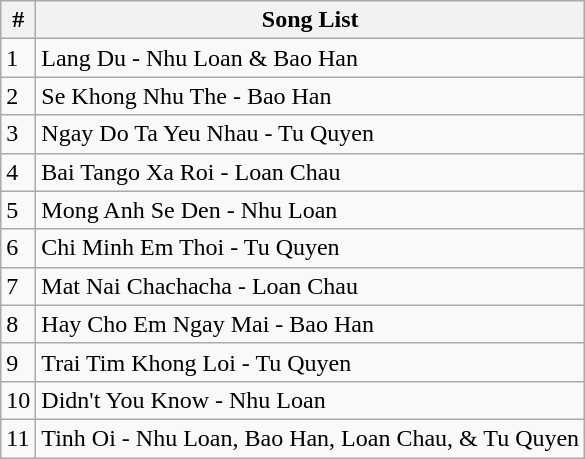<table class="wikitable">
<tr>
<th>#</th>
<th>Song List</th>
</tr>
<tr>
<td>1</td>
<td>Lang Du - Nhu Loan & Bao Han</td>
</tr>
<tr>
<td>2</td>
<td>Se Khong Nhu The - Bao Han</td>
</tr>
<tr>
<td>3</td>
<td>Ngay Do Ta Yeu Nhau - Tu Quyen</td>
</tr>
<tr>
<td>4</td>
<td>Bai Tango Xa Roi - Loan Chau</td>
</tr>
<tr>
<td>5</td>
<td>Mong Anh Se Den - Nhu Loan</td>
</tr>
<tr>
<td>6</td>
<td>Chi Minh Em Thoi - Tu Quyen</td>
</tr>
<tr>
<td>7</td>
<td>Mat Nai Chachacha - Loan Chau</td>
</tr>
<tr>
<td>8</td>
<td>Hay Cho Em Ngay Mai - Bao Han</td>
</tr>
<tr>
<td>9</td>
<td>Trai Tim Khong Loi - Tu Quyen</td>
</tr>
<tr>
<td>10</td>
<td>Didn't You Know - Nhu Loan</td>
</tr>
<tr>
<td>11</td>
<td>Tinh Oi - Nhu Loan, Bao Han, Loan Chau, & Tu Quyen</td>
</tr>
</table>
